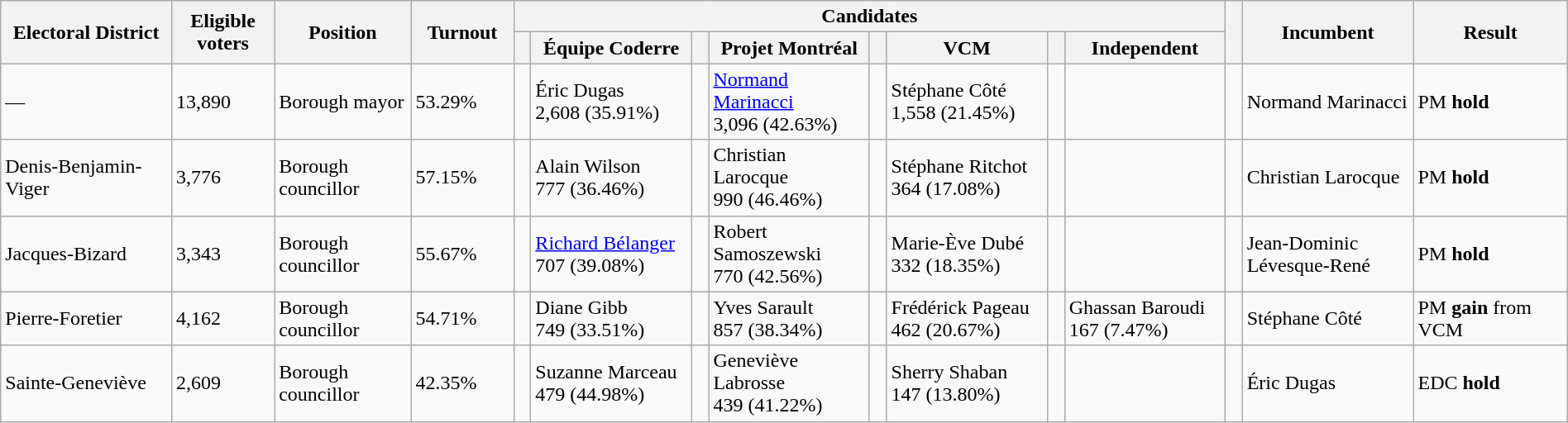<table class="wikitable" width="100%">
<tr>
<th width=10% rowspan=2>Electoral District</th>
<th width=6% rowspan=2>Eligible voters</th>
<th width=8% rowspan=2>Position</th>
<th width=6% rowspan=2>Turnout</th>
<th colspan=8>Candidates</th>
<th width=1% rowspan=2> </th>
<th width=10% rowspan=2>Incumbent</th>
<th width=9% rowspan=2>Result</th>
</tr>
<tr>
<th width=1% > </th>
<th width=9.4% >Équipe Coderre</th>
<th width=1% > </th>
<th width=9.4% ><span>Projet Montréal</span></th>
<th width=1% > </th>
<th width=9.4% >VCM</th>
<th width=1% > </th>
<th width=9.4% >Independent</th>
</tr>
<tr>
<td>—</td>
<td>13,890</td>
<td>Borough mayor</td>
<td>53.29%</td>
<td></td>
<td>Éric Dugas <br> 2,608 (35.91%)</td>
<td> </td>
<td><a href='#'>Normand Marinacci</a> <br> 3,096 (42.63%)</td>
<td></td>
<td>Stéphane Côté <br> 1,558 (21.45%)</td>
<td></td>
<td></td>
<td> </td>
<td>Normand Marinacci</td>
<td>PM <strong>hold</strong></td>
</tr>
<tr>
<td>Denis-Benjamin-Viger</td>
<td>3,776</td>
<td>Borough councillor</td>
<td>57.15%</td>
<td></td>
<td>Alain Wilson <br> 777 (36.46%)</td>
<td> </td>
<td>Christian Larocque <br> 990 (46.46%)</td>
<td></td>
<td>Stéphane Ritchot <br> 364 (17.08%)</td>
<td></td>
<td></td>
<td> </td>
<td>Christian Larocque</td>
<td>PM <strong>hold</strong></td>
</tr>
<tr>
<td>Jacques-Bizard</td>
<td>3,343</td>
<td>Borough councillor</td>
<td>55.67%</td>
<td></td>
<td><a href='#'>Richard Bélanger</a> <br> 707 (39.08%)</td>
<td> </td>
<td>Robert Samoszewski <br> 770 (42.56%)</td>
<td></td>
<td>Marie-Ève Dubé <br> 332 (18.35%)</td>
<td></td>
<td></td>
<td> </td>
<td>Jean-Dominic Lévesque-René</td>
<td>PM <strong>hold</strong></td>
</tr>
<tr>
<td>Pierre-Foretier</td>
<td>4,162</td>
<td>Borough councillor</td>
<td>54.71%</td>
<td></td>
<td>Diane Gibb <br> 749 (33.51%)</td>
<td> </td>
<td>Yves Sarault <br> 857 (38.34%)</td>
<td></td>
<td>Frédérick Pageau <br> 462 (20.67%)</td>
<td></td>
<td>Ghassan Baroudi <br> 167 (7.47%)</td>
<td> </td>
<td>Stéphane Côté</td>
<td>PM <strong>gain</strong> from VCM</td>
</tr>
<tr>
<td>Sainte-Geneviève</td>
<td>2,609</td>
<td>Borough councillor</td>
<td>42.35%</td>
<td> </td>
<td>Suzanne Marceau <br> 479 (44.98%)</td>
<td></td>
<td>Geneviève Labrosse <br> 439 (41.22%)</td>
<td></td>
<td>Sherry Shaban <br> 147 (13.80%)</td>
<td></td>
<td></td>
<td> </td>
<td>Éric Dugas</td>
<td>EDC <strong>hold</strong></td>
</tr>
</table>
